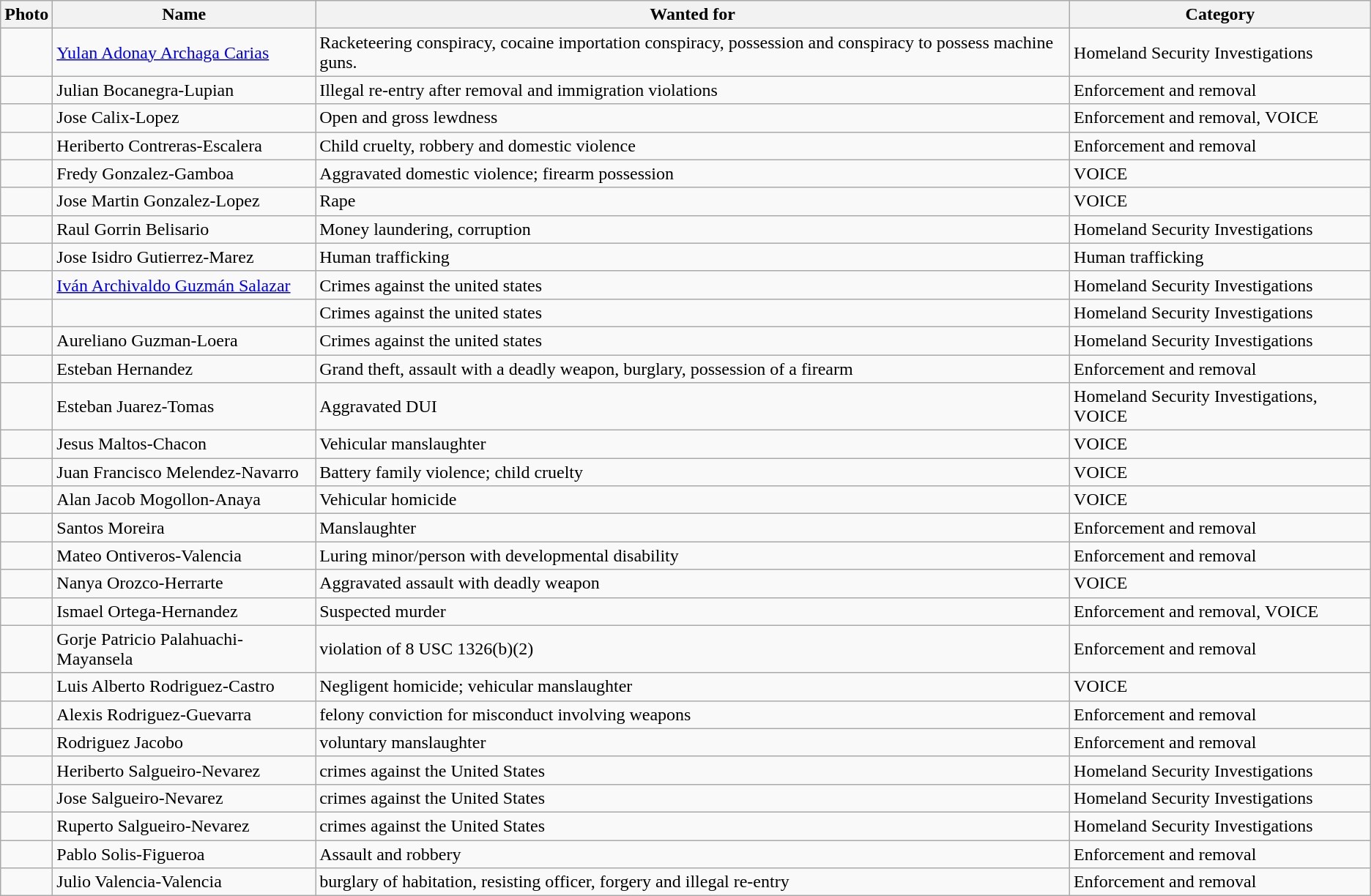<table class="wikitable">
<tr>
<th>Photo</th>
<th>Name</th>
<th>Wanted for</th>
<th>Category</th>
</tr>
<tr>
<td></td>
<td><a href='#'>Yulan Adonay Archaga Carias</a></td>
<td>Racketeering conspiracy, cocaine importation conspiracy, possession and conspiracy to possess machine guns.</td>
<td>Homeland Security Investigations</td>
</tr>
<tr>
<td></td>
<td>Julian Bocanegra-Lupian</td>
<td>Illegal re-entry after removal and immigration violations</td>
<td>Enforcement and removal</td>
</tr>
<tr>
<td></td>
<td>Jose Calix-Lopez</td>
<td>Open and gross lewdness</td>
<td>Enforcement and removal, VOICE</td>
</tr>
<tr>
<td></td>
<td>Heriberto Contreras-Escalera</td>
<td>Child cruelty, robbery and domestic violence</td>
<td>Enforcement and removal</td>
</tr>
<tr>
<td></td>
<td>Fredy Gonzalez-Gamboa</td>
<td>Aggravated domestic violence; firearm possession</td>
<td>VOICE</td>
</tr>
<tr>
<td></td>
<td>Jose Martin Gonzalez-Lopez</td>
<td>Rape</td>
<td>VOICE</td>
</tr>
<tr>
<td></td>
<td>Raul Gorrin Belisario</td>
<td>Money laundering, corruption</td>
<td>Homeland Security Investigations</td>
</tr>
<tr>
<td></td>
<td>Jose Isidro Gutierrez-Marez</td>
<td>Human trafficking</td>
<td>Human trafficking</td>
</tr>
<tr>
<td></td>
<td><a href='#'>Iván Archivaldo Guzmán Salazar</a><br></td>
<td>Crimes against the united states</td>
<td>Homeland Security Investigations</td>
</tr>
<tr>
<td></td>
<td></td>
<td>Crimes against the united states</td>
<td>Homeland Security Investigations</td>
</tr>
<tr>
<td></td>
<td>Aureliano Guzman-Loera</td>
<td>Crimes against the united states</td>
<td>Homeland Security Investigations</td>
</tr>
<tr>
<td></td>
<td>Esteban Hernandez</td>
<td>Grand theft, assault with a deadly weapon, burglary, possession of a firearm</td>
<td>Enforcement and removal</td>
</tr>
<tr>
<td></td>
<td>Esteban Juarez-Tomas</td>
<td>Aggravated DUI</td>
<td>Homeland Security Investigations, VOICE</td>
</tr>
<tr>
<td></td>
<td>Jesus Maltos-Chacon</td>
<td>Vehicular manslaughter</td>
<td>VOICE</td>
</tr>
<tr>
<td></td>
<td>Juan Francisco Melendez-Navarro</td>
<td>Battery family violence; child cruelty</td>
<td>VOICE</td>
</tr>
<tr>
<td></td>
<td>Alan Jacob Mogollon-Anaya</td>
<td>Vehicular homicide</td>
<td>VOICE</td>
</tr>
<tr>
<td></td>
<td>Santos Moreira</td>
<td>Manslaughter</td>
<td>Enforcement and removal</td>
</tr>
<tr>
<td></td>
<td>Mateo Ontiveros-Valencia</td>
<td>Luring minor/person with developmental disability</td>
<td>Enforcement and removal</td>
</tr>
<tr>
<td></td>
<td>Nanya Orozco-Herrarte</td>
<td>Aggravated assault with deadly weapon</td>
<td>VOICE</td>
</tr>
<tr>
<td></td>
<td>Ismael Ortega-Hernandez</td>
<td>Suspected murder</td>
<td>Enforcement and removal, VOICE</td>
</tr>
<tr>
<td></td>
<td>Gorje Patricio Palahuachi-Mayansela</td>
<td>violation of 8 USC 1326(b)(2)</td>
<td>Enforcement and removal</td>
</tr>
<tr>
<td></td>
<td>Luis Alberto Rodriguez-Castro</td>
<td>Negligent homicide; vehicular manslaughter</td>
<td>VOICE</td>
</tr>
<tr>
<td></td>
<td>Alexis Rodriguez-Guevarra</td>
<td>felony conviction for misconduct involving weapons</td>
<td>Enforcement and removal</td>
</tr>
<tr>
<td></td>
<td>Rodriguez Jacobo</td>
<td>voluntary manslaughter</td>
<td>Enforcement and removal</td>
</tr>
<tr>
<td></td>
<td>Heriberto Salgueiro-Nevarez</td>
<td>crimes against the United States</td>
<td>Homeland Security Investigations</td>
</tr>
<tr>
<td></td>
<td>Jose Salgueiro-Nevarez</td>
<td>crimes against the United States</td>
<td>Homeland Security Investigations</td>
</tr>
<tr>
<td></td>
<td>Ruperto Salgueiro-Nevarez</td>
<td>crimes against the United States</td>
<td>Homeland Security Investigations</td>
</tr>
<tr>
<td></td>
<td>Pablo Solis-Figueroa</td>
<td>Assault and robbery</td>
<td>Enforcement and removal</td>
</tr>
<tr>
<td></td>
<td>Julio Valencia-Valencia</td>
<td>burglary of habitation, resisting officer, forgery and illegal re-entry</td>
<td>Enforcement and removal</td>
</tr>
</table>
